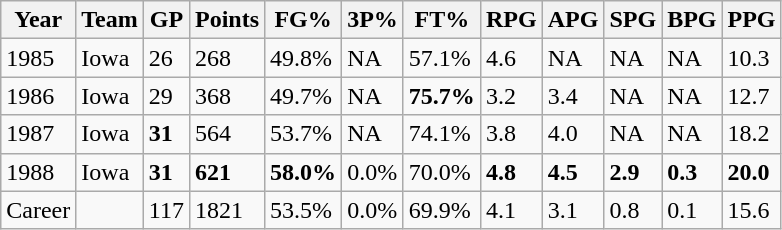<table class="wikitable">
<tr>
<th>Year</th>
<th>Team</th>
<th>GP</th>
<th>Points</th>
<th>FG%</th>
<th>3P%</th>
<th>FT%</th>
<th>RPG</th>
<th>APG</th>
<th>SPG</th>
<th>BPG</th>
<th>PPG</th>
</tr>
<tr>
<td>1985</td>
<td>Iowa</td>
<td>26</td>
<td>268</td>
<td>49.8%</td>
<td>NA</td>
<td>57.1%</td>
<td>4.6</td>
<td>NA</td>
<td>NA</td>
<td>NA</td>
<td>10.3</td>
</tr>
<tr>
<td>1986</td>
<td>Iowa</td>
<td>29</td>
<td>368</td>
<td>49.7%</td>
<td>NA</td>
<td><strong>75.7%</strong></td>
<td>3.2</td>
<td>3.4</td>
<td>NA</td>
<td>NA</td>
<td>12.7</td>
</tr>
<tr>
<td>1987</td>
<td>Iowa</td>
<td><strong>31</strong></td>
<td>564</td>
<td>53.7%</td>
<td>NA</td>
<td>74.1%</td>
<td>3.8</td>
<td>4.0</td>
<td>NA</td>
<td>NA</td>
<td>18.2</td>
</tr>
<tr>
<td>1988</td>
<td>Iowa</td>
<td><strong>31</strong></td>
<td><strong>621</strong></td>
<td><strong>58.0%</strong></td>
<td>0.0%</td>
<td>70.0%</td>
<td><strong>4.8</strong></td>
<td><strong>4.5</strong></td>
<td><strong>2.9</strong></td>
<td><strong>0.3</strong></td>
<td><strong>20.0</strong></td>
</tr>
<tr>
<td>Career</td>
<td></td>
<td>117</td>
<td>1821</td>
<td>53.5%</td>
<td>0.0%</td>
<td>69.9%</td>
<td>4.1</td>
<td>3.1</td>
<td>0.8</td>
<td>0.1</td>
<td>15.6</td>
</tr>
</table>
